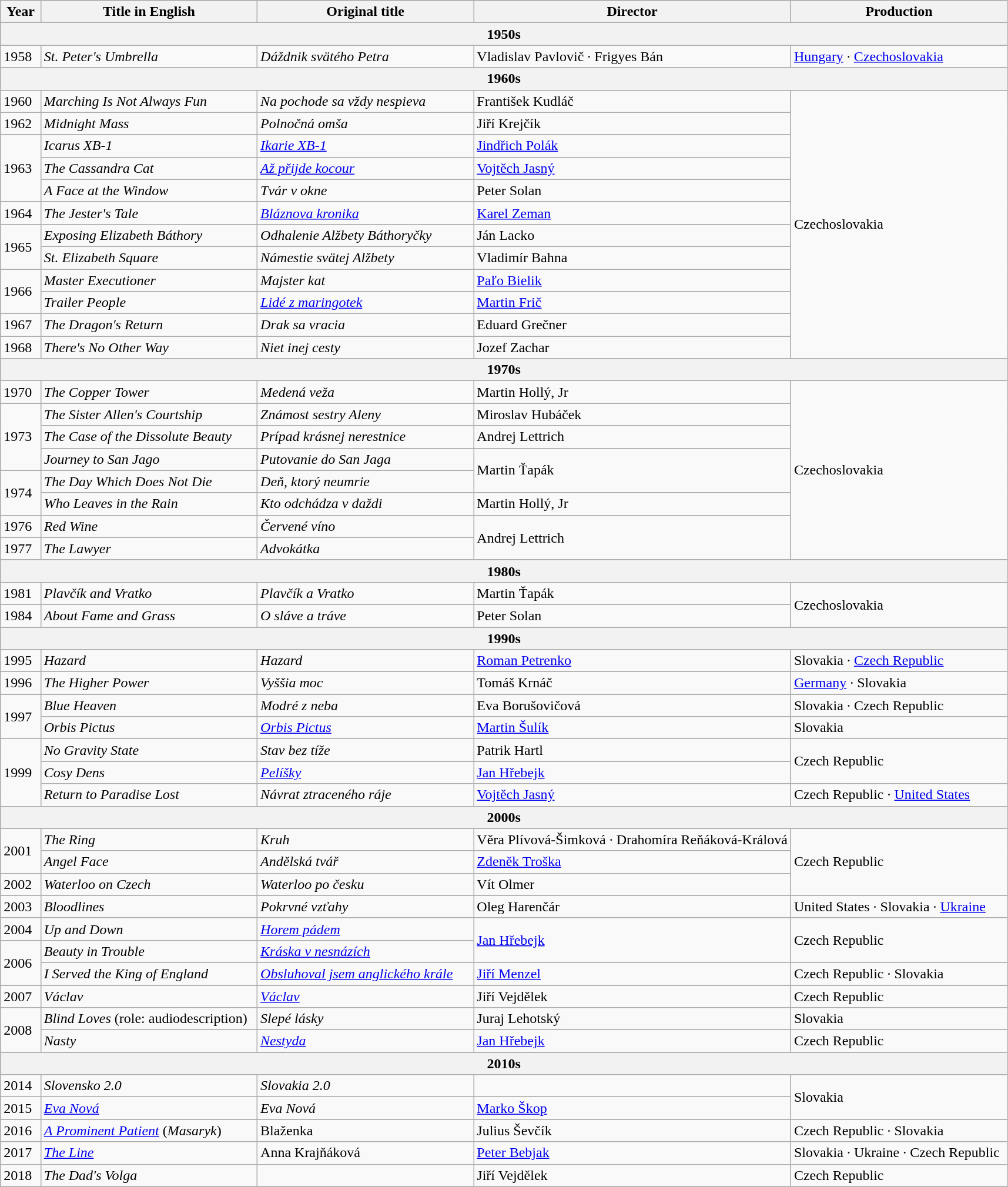<table class="wikitable">
<tr>
<th width=4%>Year</th>
<th width=21.5%>Title in English</th>
<th width=21.5%>Original title</th>
<th width=31.5%>Director</th>
<th width=21.5%>Production</th>
</tr>
<tr>
<th colspan="5">1950s</th>
</tr>
<tr>
<td>1958</td>
<td><em>St. Peter's Umbrella</em> </td>
<td><em>Dáždnik svätého Petra</em></td>
<td>Vladislav Pavlovič · Frigyes Bán</td>
<td><a href='#'>Hungary</a> · <a href='#'>Czechoslovakia</a></td>
</tr>
<tr>
<th colspan="5">1960s</th>
</tr>
<tr>
<td>1960</td>
<td><em>Marching Is Not Always Fun</em></td>
<td><em>Na pochode sa vždy nespieva</em></td>
<td>František Kudláč</td>
<td rowspan="12">Czechoslovakia</td>
</tr>
<tr>
<td>1962</td>
<td><em>Midnight Mass</em></td>
<td><em>Polnočná omša</em></td>
<td>Jiří Krejčík</td>
</tr>
<tr>
<td rowspan="3">1963</td>
<td><em>Icarus XB-1</em> </td>
<td><em><a href='#'>Ikarie XB-1</a></em></td>
<td><a href='#'>Jindřich Polák</a></td>
</tr>
<tr>
<td><em>The Cassandra Cat</em> </td>
<td><em><a href='#'>Až přijde kocour</a></em></td>
<td><a href='#'>Vojtěch Jasný</a></td>
</tr>
<tr>
<td><em>A Face at the Window</em></td>
<td><em>Tvár v okne</em></td>
<td>Peter Solan</td>
</tr>
<tr>
<td>1964</td>
<td><em>The Jester's Tale</em></td>
<td><em><a href='#'>Bláznova kronika</a></em></td>
<td><a href='#'>Karel Zeman</a></td>
</tr>
<tr>
<td rowspan="2">1965</td>
<td><em>Exposing Elizabeth Báthory</em></td>
<td><em>Odhalenie Alžbety Báthoryčky</em></td>
<td>Ján Lacko</td>
</tr>
<tr>
<td><em>St. Elizabeth Square</em></td>
<td><em>Námestie svätej Alžbety</em></td>
<td>Vladimír Bahna</td>
</tr>
<tr>
<td rowspan="2">1966</td>
<td><em>Master Executioner</em></td>
<td><em>Majster kat</em></td>
<td><a href='#'>Paľo Bielik</a></td>
</tr>
<tr>
<td><em>Trailer People</em></td>
<td><em><a href='#'>Lidé z maringotek</a></em></td>
<td><a href='#'>Martin Frič</a></td>
</tr>
<tr>
<td>1967</td>
<td><em>The Dragon's Return</em></td>
<td><em>Drak sa vracia</em></td>
<td>Eduard Grečner</td>
</tr>
<tr>
<td>1968</td>
<td><em>There's No Other Way</em></td>
<td><em>Niet inej cesty</em></td>
<td>Jozef Zachar</td>
</tr>
<tr>
<th colspan="5">1970s</th>
</tr>
<tr>
<td>1970</td>
<td><em>The Copper Tower</em></td>
<td><em>Medená veža</em></td>
<td>Martin Hollý, Jr</td>
<td rowspan="8">Czechoslovakia</td>
</tr>
<tr>
<td rowspan="3">1973</td>
<td><em>The Sister Allen's Courtship</em></td>
<td><em>Známost sestry Aleny</em></td>
<td>Miroslav Hubáček</td>
</tr>
<tr>
<td><em>The Case of the Dissolute Beauty</em></td>
<td><em>Prípad krásnej nerestnice</em></td>
<td>Andrej Lettrich</td>
</tr>
<tr>
<td><em>Journey to San Jago</em></td>
<td><em>Putovanie do San Jaga</em></td>
<td rowspan="2">Martin Ťapák</td>
</tr>
<tr>
<td rowspan="2">1974</td>
<td><em>The Day Which Does Not Die</em></td>
<td><em>Deň, ktorý neumrie</em></td>
</tr>
<tr>
<td><em>Who Leaves in the Rain</em></td>
<td><em>Kto odchádza v daždi</em></td>
<td>Martin Hollý, Jr</td>
</tr>
<tr>
<td>1976</td>
<td><em>Red Wine</em> </td>
<td><em>Červené víno</em></td>
<td rowspan="2">Andrej Lettrich</td>
</tr>
<tr>
<td>1977</td>
<td><em>The Lawyer</em></td>
<td><em>Advokátka</em></td>
</tr>
<tr>
<th colspan="5">1980s</th>
</tr>
<tr>
<td>1981</td>
<td><em>Plavčík and Vratko</em> </td>
<td><em>Plavčík a Vratko</em></td>
<td>Martin Ťapák</td>
<td rowspan="2">Czechoslovakia</td>
</tr>
<tr>
<td>1984</td>
<td><em>About Fame and Grass</em></td>
<td><em>O sláve a tráve</em></td>
<td>Peter Solan</td>
</tr>
<tr>
<th colspan="5">1990s</th>
</tr>
<tr>
<td>1995</td>
<td><em>Hazard</em></td>
<td><em>Hazard</em></td>
<td><a href='#'>Roman Petrenko</a></td>
<td>Slovakia · <a href='#'>Czech Republic</a></td>
</tr>
<tr>
<td>1996</td>
<td><em>The Higher Power</em></td>
<td><em>Vyššia moc</em></td>
<td>Tomáš Krnáč</td>
<td><a href='#'>Germany</a> · Slovakia</td>
</tr>
<tr>
<td rowspan="2">1997</td>
<td><em>Blue Heaven</em></td>
<td><em>Modré z neba</em></td>
<td>Eva Borušovičová</td>
<td>Slovakia · Czech Republic</td>
</tr>
<tr>
<td><em>Orbis Pictus</em></td>
<td><em><a href='#'>Orbis Pictus</a></em></td>
<td><a href='#'>Martin Šulík</a></td>
<td>Slovakia</td>
</tr>
<tr>
<td rowspan="3">1999</td>
<td><em>No Gravity State</em> </td>
<td><em>Stav bez tíže</em></td>
<td>Patrik Hartl</td>
<td rowspan="2">Czech Republic</td>
</tr>
<tr>
<td><em>Cosy Dens</em></td>
<td><em><a href='#'>Pelíšky</a></em></td>
<td><a href='#'>Jan Hřebejk</a></td>
</tr>
<tr>
<td><em>Return to Paradise Lost</em></td>
<td><em>Návrat ztraceného ráje</em></td>
<td><a href='#'>Vojtěch Jasný</a></td>
<td>Czech Republic · <a href='#'>United States</a></td>
</tr>
<tr>
<th colspan="5">2000s</th>
</tr>
<tr>
<td rowspan="2">2001</td>
<td><em>The Ring</em></td>
<td><em>Kruh</em></td>
<td>Věra Plívová-Šimková · Drahomíra Reňáková-Králová</td>
<td rowspan="3">Czech Republic</td>
</tr>
<tr>
<td><em>Angel Face</em></td>
<td><em>Andělská tvář</em></td>
<td><a href='#'>Zdeněk Troška</a></td>
</tr>
<tr>
<td>2002</td>
<td><em>Waterloo on Czech</em></td>
<td><em>Waterloo po česku</em></td>
<td>Vít Olmer</td>
</tr>
<tr>
<td>2003</td>
<td><em>Bloodlines</em></td>
<td><em>Pokrvné vzťahy</em></td>
<td>Oleg Harenčár</td>
<td>United States · Slovakia · <a href='#'>Ukraine</a></td>
</tr>
<tr>
<td>2004</td>
<td><em>Up and Down</em></td>
<td><em><a href='#'>Horem pádem</a></em></td>
<td rowspan="2"><a href='#'>Jan Hřebejk</a></td>
<td rowspan="2">Czech Republic</td>
</tr>
<tr>
<td rowspan="2">2006</td>
<td><em>Beauty in Trouble</em></td>
<td><em><a href='#'>Kráska v nesnázích</a></em></td>
</tr>
<tr>
<td><em>I Served the King of England</em></td>
<td><em><a href='#'>Obsluhoval jsem anglického krále</a></em></td>
<td><a href='#'>Jiří Menzel</a></td>
<td>Czech Republic · Slovakia</td>
</tr>
<tr>
<td>2007</td>
<td><em>Václav</em></td>
<td><em><a href='#'>Václav</a></em></td>
<td>Jiří Vejdělek</td>
<td>Czech Republic</td>
</tr>
<tr>
<td rowspan="2">2008</td>
<td><em>Blind Loves</em> (role: audiodescription)</td>
<td><em>Slepé lásky</em></td>
<td>Juraj Lehotský</td>
<td>Slovakia</td>
</tr>
<tr>
<td><em>Nasty</em></td>
<td><em><a href='#'>Nestyda</a></em></td>
<td><a href='#'>Jan Hřebejk</a></td>
<td>Czech Republic</td>
</tr>
<tr>
<th colspan="5">2010s</th>
</tr>
<tr>
<td>2014</td>
<td><em>Slovensko 2.0</em></td>
<td><em>Slovakia 2.0</em></td>
<td></td>
<td rowspan=2>Slovakia</td>
</tr>
<tr>
<td>2015</td>
<td><em><a href='#'>Eva Nová</a></em></td>
<td><em>Eva Nová</em></td>
<td><a href='#'>Marko Škop</a></td>
</tr>
<tr>
<td>2016</td>
<td><em><a href='#'>A Prominent Patient</a></em> (<em>Masaryk</em>)</td>
<td>Blaženka</td>
<td>Julius Ševčík</td>
<td>Czech Republic · Slovakia</td>
</tr>
<tr>
<td>2017</td>
<td><em><a href='#'>The Line</a></em></td>
<td>Anna Krajňáková</td>
<td><a href='#'>Peter Bebjak</a></td>
<td>Slovakia · Ukraine · Czech Republic</td>
</tr>
<tr>
<td>2018</td>
<td><em>The Dad's Volga</em></td>
<td></td>
<td>Jiří Vejdělek</td>
<td>Czech Republic</td>
</tr>
</table>
